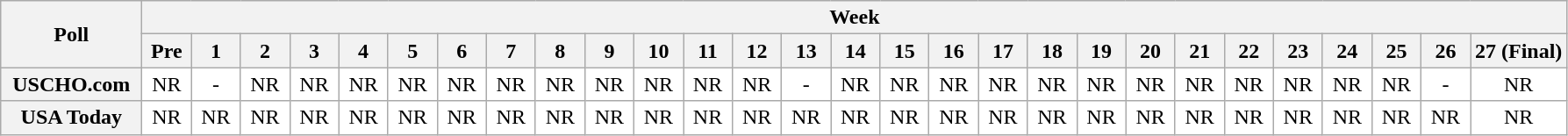<table class="wikitable" style="white-space:nowrap;">
<tr>
<th scope="col" width="100" rowspan="2">Poll</th>
<th colspan="28">Week</th>
</tr>
<tr>
<th scope="col" width="30">Pre</th>
<th scope="col" width="30">1</th>
<th scope="col" width="30">2</th>
<th scope="col" width="30">3</th>
<th scope="col" width="30">4</th>
<th scope="col" width="30">5</th>
<th scope="col" width="30">6</th>
<th scope="col" width="30">7</th>
<th scope="col" width="30">8</th>
<th scope="col" width="30">9</th>
<th scope="col" width="30">10</th>
<th scope="col" width="30">11</th>
<th scope="col" width="30">12</th>
<th scope="col" width="30">13</th>
<th scope="col" width="30">14</th>
<th scope="col" width="30">15</th>
<th scope="col" width="30">16</th>
<th scope="col" width="30">17</th>
<th scope="col" width="30">18</th>
<th scope="col" width="30">19</th>
<th scope="col" width="30">20</th>
<th scope="col" width="30">21</th>
<th scope="col" width="30">22</th>
<th scope="col" width="30">23</th>
<th scope="col" width="30">24</th>
<th scope="col" width="30">25</th>
<th scope="col" width="30">26</th>
<th scope="col" width="30">27 (Final)</th>
</tr>
<tr style="text-align:center;">
<th>USCHO.com</th>
<td bgcolor=FFFFFF>NR</td>
<td bgcolor=FFFFFF>-</td>
<td bgcolor=FFFFFF>NR</td>
<td bgcolor=FFFFFF>NR</td>
<td bgcolor=FFFFFF>NR</td>
<td bgcolor=FFFFFF>NR</td>
<td bgcolor=FFFFFF>NR</td>
<td bgcolor=FFFFFF>NR</td>
<td bgcolor=FFFFFF>NR</td>
<td bgcolor=FFFFFF>NR</td>
<td bgcolor=FFFFFF>NR</td>
<td bgcolor=FFFFFF>NR</td>
<td bgcolor=FFFFFF>NR</td>
<td bgcolor=FFFFFF>-</td>
<td bgcolor=FFFFFF>NR</td>
<td bgcolor=FFFFFF>NR</td>
<td bgcolor=FFFFFF>NR</td>
<td bgcolor=FFFFFF>NR</td>
<td bgcolor=FFFFFF>NR</td>
<td bgcolor=FFFFFF>NR</td>
<td bgcolor=FFFFFF>NR</td>
<td bgcolor=FFFFFF>NR</td>
<td bgcolor=FFFFFF>NR</td>
<td bgcolor=FFFFFF>NR</td>
<td bgcolor=FFFFFF>NR</td>
<td bgcolor=FFFFFF>NR</td>
<td bgcolor=FFFFFF>-</td>
<td bgcolor=FFFFFF>NR</td>
</tr>
<tr style="text-align:center;">
<th>USA Today</th>
<td bgcolor=FFFFFF>NR</td>
<td bgcolor=FFFFFF>NR</td>
<td bgcolor=FFFFFF>NR</td>
<td bgcolor=FFFFFF>NR</td>
<td bgcolor=FFFFFF>NR</td>
<td bgcolor=FFFFFF>NR</td>
<td bgcolor=FFFFFF>NR</td>
<td bgcolor=FFFFFF>NR</td>
<td bgcolor=FFFFFF>NR</td>
<td bgcolor=FFFFFF>NR</td>
<td bgcolor=FFFFFF>NR</td>
<td bgcolor=FFFFFF>NR</td>
<td bgcolor=FFFFFF>NR</td>
<td bgcolor=FFFFFF>NR</td>
<td bgcolor=FFFFFF>NR</td>
<td bgcolor=FFFFFF>NR</td>
<td bgcolor=FFFFFF>NR</td>
<td bgcolor=FFFFFF>NR</td>
<td bgcolor=FFFFFF>NR</td>
<td bgcolor=FFFFFF>NR</td>
<td bgcolor=FFFFFF>NR</td>
<td bgcolor=FFFFFF>NR</td>
<td bgcolor=FFFFFF>NR</td>
<td bgcolor=FFFFFF>NR</td>
<td bgcolor=FFFFFF>NR</td>
<td bgcolor=FFFFFF>NR</td>
<td bgcolor=FFFFFF>NR</td>
<td bgcolor=FFFFFF>NR</td>
</tr>
</table>
